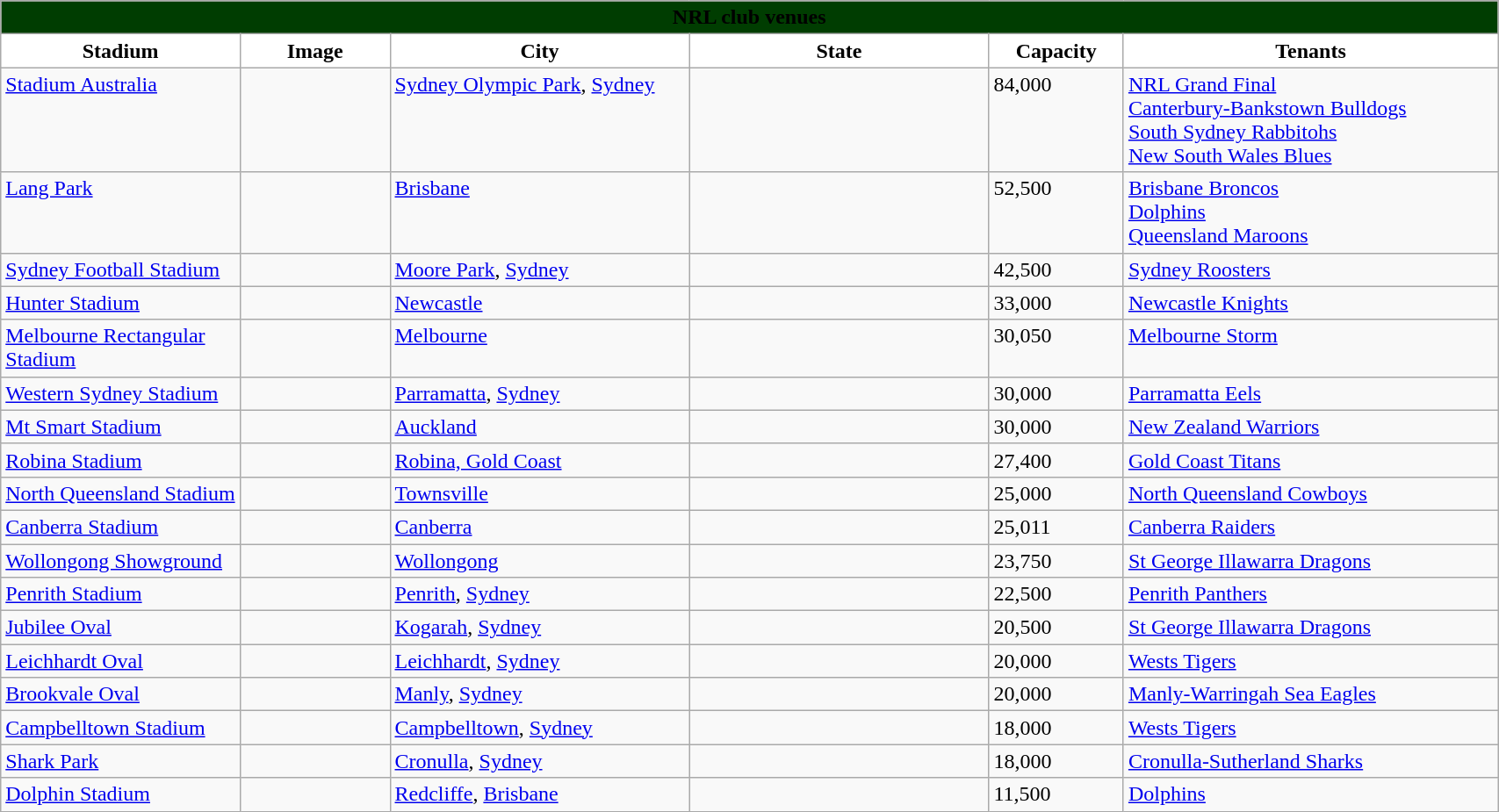<table class="wikitable" style="width: 90%">
<tr>
<td colspan="7" style="background:#003d01; text-align:center;"><strong><span>NRL club venues</span></strong></td>
</tr>
<tr>
<th style="background:white; width:16%">Stadium</th>
<th style="background:white; width:10%">Image</th>
<th style="background:white; width:20%">City</th>
<th style="background:white; width:20%">State</th>
<th style="background:white; width:9%">Capacity</th>
<th style="background:white; width:25%">Tenants</th>
</tr>
<tr valign="top">
<td><a href='#'>Stadium Australia</a></td>
<td></td>
<td><a href='#'>Sydney Olympic Park</a>, <a href='#'>Sydney</a></td>
<td></td>
<td>84,000</td>
<td><a href='#'>NRL Grand Final</a><br> <a href='#'>Canterbury-Bankstown Bulldogs</a><br> <a href='#'>South Sydney Rabbitohs</a><br> <a href='#'>New South Wales Blues</a></td>
</tr>
<tr valign="top">
<td><a href='#'>Lang Park</a></td>
<td></td>
<td><a href='#'>Brisbane</a></td>
<td></td>
<td>52,500</td>
<td> <a href='#'>Brisbane Broncos</a><br><a href='#'>Dolphins</a><br> <a href='#'>Queensland Maroons</a></td>
</tr>
<tr valign="top">
<td><a href='#'>Sydney Football Stadium</a></td>
<td></td>
<td><a href='#'>Moore Park</a>, <a href='#'>Sydney</a></td>
<td></td>
<td>42,500</td>
<td> <a href='#'>Sydney Roosters</a></td>
</tr>
<tr valign="top">
<td><a href='#'>Hunter Stadium</a></td>
<td></td>
<td><a href='#'>Newcastle</a></td>
<td></td>
<td>33,000</td>
<td> <a href='#'>Newcastle Knights</a></td>
</tr>
<tr valign="top">
<td><a href='#'>Melbourne Rectangular Stadium</a></td>
<td></td>
<td><a href='#'>Melbourne</a></td>
<td></td>
<td>30,050</td>
<td> <a href='#'>Melbourne Storm</a></td>
</tr>
<tr valign="top">
<td><a href='#'>Western Sydney Stadium</a></td>
<td></td>
<td><a href='#'>Parramatta</a>, <a href='#'>Sydney</a></td>
<td></td>
<td>30,000</td>
<td> <a href='#'>Parramatta Eels</a></td>
</tr>
<tr valign="top">
<td><a href='#'>Mt Smart Stadium</a></td>
<td></td>
<td><a href='#'>Auckland</a></td>
<td></td>
<td>30,000</td>
<td> <a href='#'>New Zealand Warriors</a></td>
</tr>
<tr valign="top">
<td><a href='#'>Robina Stadium</a></td>
<td></td>
<td><a href='#'>Robina, Gold Coast</a></td>
<td></td>
<td>27,400</td>
<td>  <a href='#'>Gold Coast Titans</a></td>
</tr>
<tr>
<td><a href='#'>North Queensland Stadium</a></td>
<td></td>
<td><a href='#'>Townsville</a></td>
<td></td>
<td>25,000</td>
<td> <a href='#'>North Queensland Cowboys</a></td>
</tr>
<tr valign="top">
<td><a href='#'>Canberra Stadium</a></td>
<td></td>
<td><a href='#'>Canberra</a></td>
<td></td>
<td>25,011</td>
<td> <a href='#'>Canberra Raiders</a></td>
</tr>
<tr valign="top">
<td><a href='#'>Wollongong Showground</a></td>
<td></td>
<td><a href='#'>Wollongong</a></td>
<td></td>
<td>23,750</td>
<td> <a href='#'>St George Illawarra Dragons</a></td>
</tr>
<tr valign="top">
<td><a href='#'>Penrith Stadium</a></td>
<td></td>
<td><a href='#'>Penrith</a>, <a href='#'>Sydney</a></td>
<td></td>
<td>22,500</td>
<td> <a href='#'>Penrith Panthers</a></td>
</tr>
<tr valign="top">
<td><a href='#'>Jubilee Oval</a></td>
<td></td>
<td><a href='#'>Kogarah</a>, <a href='#'>Sydney</a></td>
<td></td>
<td>20,500</td>
<td> <a href='#'>St George Illawarra Dragons</a></td>
</tr>
<tr valign="top">
<td><a href='#'>Leichhardt Oval</a></td>
<td></td>
<td><a href='#'>Leichhardt</a>, <a href='#'>Sydney</a></td>
<td></td>
<td>20,000</td>
<td> <a href='#'>Wests Tigers</a></td>
</tr>
<tr valign="top">
<td><a href='#'>Brookvale Oval</a></td>
<td></td>
<td><a href='#'>Manly</a>, <a href='#'>Sydney</a></td>
<td></td>
<td>20,000</td>
<td> <a href='#'>Manly-Warringah Sea Eagles</a></td>
</tr>
<tr valign="top">
<td><a href='#'>Campbelltown Stadium</a></td>
<td></td>
<td><a href='#'>Campbelltown</a>, <a href='#'>Sydney</a></td>
<td></td>
<td>18,000</td>
<td> <a href='#'>Wests Tigers</a></td>
</tr>
<tr valign="top">
<td><a href='#'>Shark Park</a></td>
<td></td>
<td><a href='#'>Cronulla</a>, <a href='#'>Sydney</a></td>
<td></td>
<td>18,000</td>
<td> <a href='#'>Cronulla-Sutherland Sharks</a></td>
</tr>
<tr>
<td><a href='#'>Dolphin Stadium</a></td>
<td></td>
<td><a href='#'>Redcliffe</a>, <a href='#'>Brisbane</a></td>
<td></td>
<td>11,500</td>
<td> <a href='#'>Dolphins</a></td>
</tr>
</table>
